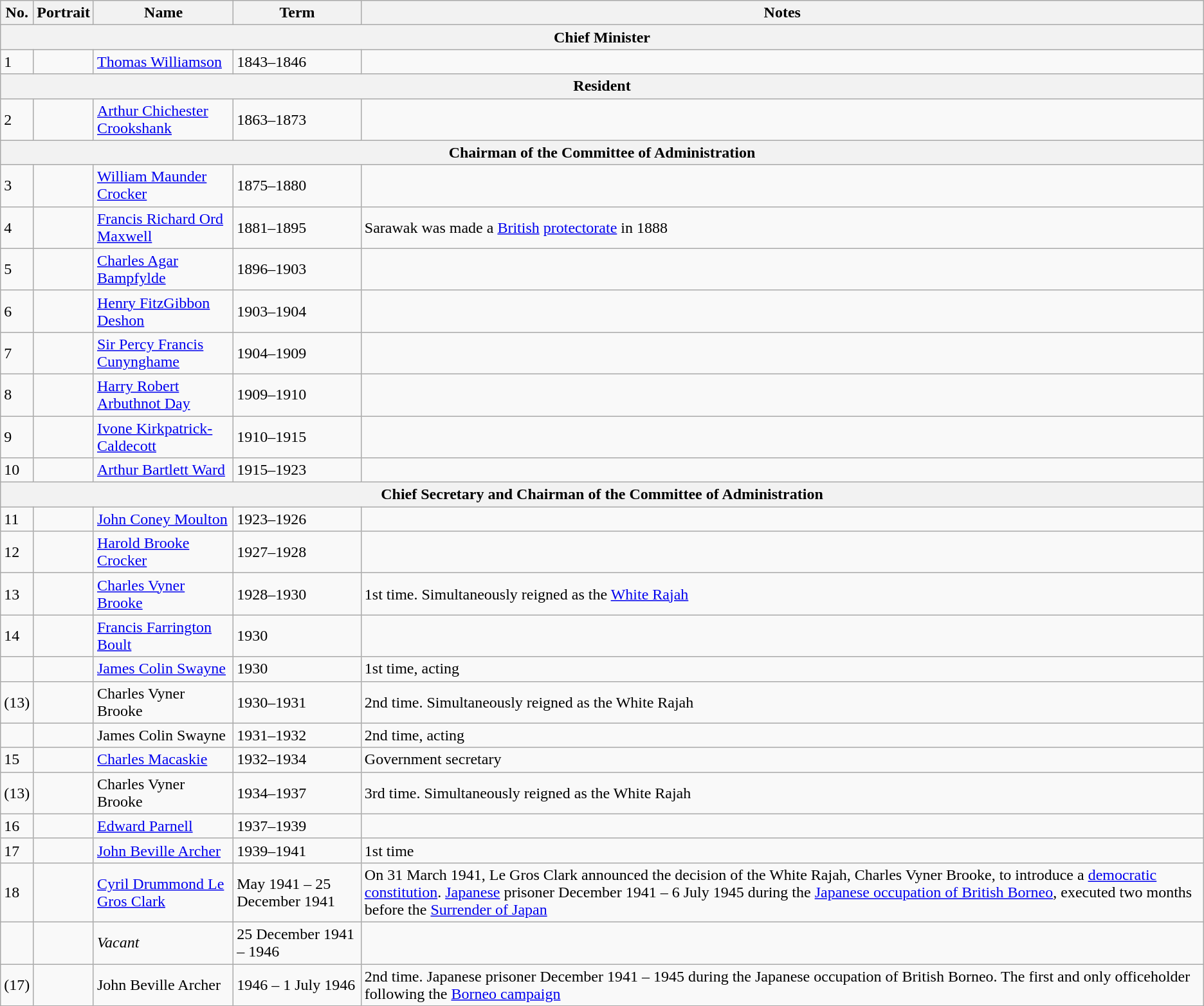<table class="wikitable">
<tr>
<th>No.</th>
<th>Portrait</th>
<th>Name</th>
<th>Term</th>
<th>Notes</th>
</tr>
<tr>
<th colspan="5" align="center">Chief Minister</th>
</tr>
<tr>
<td>1</td>
<td></td>
<td><a href='#'>Thomas Williamson</a></td>
<td>1843–1846</td>
<td></td>
</tr>
<tr>
<th colspan="5" align="center">Resident</th>
</tr>
<tr>
<td>2</td>
<td></td>
<td><a href='#'>Arthur Chichester Crookshank</a></td>
<td>1863–1873</td>
<td></td>
</tr>
<tr>
<th colspan="5" align="center">Chairman of the Committee of Administration</th>
</tr>
<tr>
<td>3</td>
<td></td>
<td><a href='#'>William Maunder Crocker</a></td>
<td>1875–1880</td>
<td></td>
</tr>
<tr>
<td>4</td>
<td></td>
<td><a href='#'>Francis Richard Ord Maxwell</a></td>
<td>1881–1895</td>
<td>Sarawak was made a <a href='#'>British</a> <a href='#'>protectorate</a> in 1888</td>
</tr>
<tr>
<td>5</td>
<td></td>
<td><a href='#'>Charles Agar Bampfylde</a></td>
<td>1896–1903</td>
<td></td>
</tr>
<tr>
<td>6</td>
<td></td>
<td><a href='#'>Henry FitzGibbon Deshon</a></td>
<td>1903–1904</td>
<td></td>
</tr>
<tr>
<td>7</td>
<td></td>
<td><a href='#'>Sir Percy Francis Cunynghame</a></td>
<td>1904–1909</td>
<td></td>
</tr>
<tr>
<td>8</td>
<td></td>
<td><a href='#'>Harry Robert Arbuthnot Day</a></td>
<td>1909–1910</td>
<td></td>
</tr>
<tr>
<td>9</td>
<td></td>
<td><a href='#'>Ivone Kirkpatrick-Caldecott</a></td>
<td>1910–1915</td>
<td></td>
</tr>
<tr>
<td>10</td>
<td></td>
<td><a href='#'>Arthur Bartlett Ward</a></td>
<td>1915–1923</td>
<td></td>
</tr>
<tr>
<th colspan="5" align="center">Chief Secretary and Chairman of the Committee of Administration</th>
</tr>
<tr>
<td>11</td>
<td></td>
<td><a href='#'>John Coney Moulton</a></td>
<td>1923–1926</td>
<td></td>
</tr>
<tr>
<td>12</td>
<td></td>
<td><a href='#'>Harold Brooke Crocker</a></td>
<td>1927–1928</td>
<td></td>
</tr>
<tr>
<td>13</td>
<td></td>
<td><a href='#'>Charles Vyner Brooke</a></td>
<td>1928–1930</td>
<td>1st time. Simultaneously reigned as the <a href='#'>White Rajah</a></td>
</tr>
<tr>
<td>14</td>
<td></td>
<td><a href='#'>Francis Farrington Boult</a></td>
<td>1930</td>
<td></td>
</tr>
<tr>
<td></td>
<td></td>
<td><a href='#'>James Colin Swayne</a></td>
<td>1930</td>
<td>1st time, acting</td>
</tr>
<tr>
<td>(13)</td>
<td></td>
<td>Charles Vyner Brooke</td>
<td>1930–1931</td>
<td>2nd time. Simultaneously reigned as the White Rajah</td>
</tr>
<tr>
<td></td>
<td></td>
<td>James Colin Swayne</td>
<td>1931–1932</td>
<td>2nd time, acting</td>
</tr>
<tr>
<td>15</td>
<td></td>
<td><a href='#'>Charles Macaskie</a></td>
<td>1932–1934</td>
<td>Government secretary</td>
</tr>
<tr>
<td>(13)</td>
<td></td>
<td>Charles Vyner Brooke</td>
<td>1934–1937</td>
<td>3rd time. Simultaneously reigned as the White Rajah</td>
</tr>
<tr>
<td>16</td>
<td></td>
<td><a href='#'>Edward Parnell</a></td>
<td>1937–1939</td>
<td></td>
</tr>
<tr>
<td>17</td>
<td></td>
<td><a href='#'>John Beville Archer</a></td>
<td>1939–1941</td>
<td>1st time</td>
</tr>
<tr>
<td>18</td>
<td></td>
<td><a href='#'>Cyril Drummond Le Gros Clark</a></td>
<td>May 1941 – 25 December 1941</td>
<td>On 31 March 1941, Le Gros Clark announced the decision of the White Rajah, Charles Vyner Brooke, to introduce a <a href='#'>democratic constitution</a>. <a href='#'>Japanese</a> prisoner December 1941 – 6 July 1945 during the <a href='#'>Japanese occupation of British Borneo</a>, executed two months before the <a href='#'>Surrender of Japan</a></td>
</tr>
<tr>
<td></td>
<td></td>
<td><em>Vacant</em></td>
<td>25 December 1941 – 1946</td>
<td></td>
</tr>
<tr>
<td>(17)</td>
<td></td>
<td>John Beville Archer</td>
<td>1946 – 1 July 1946</td>
<td>2nd time. Japanese prisoner December 1941 – 1945 during the Japanese occupation of British Borneo. The first and only officeholder following the <a href='#'>Borneo campaign</a></td>
</tr>
</table>
